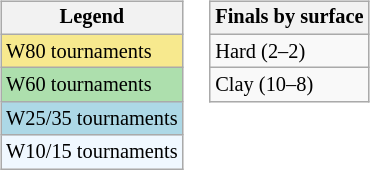<table>
<tr valign=top>
<td><br><table class="wikitable" style=font-size:85%;>
<tr>
<th>Legend</th>
</tr>
<tr style="background:#f7e98e;">
<td>W80 tournaments</td>
</tr>
<tr style="background:#addfad;">
<td>W60 tournaments</td>
</tr>
<tr style="background:lightblue;">
<td>W25/35 tournaments</td>
</tr>
<tr style="background:#f0f8ff;">
<td>W10/15 tournaments</td>
</tr>
</table>
</td>
<td><br><table class="wikitable" style=font-size:85%;>
<tr>
<th>Finals by surface</th>
</tr>
<tr>
<td>Hard (2–2)</td>
</tr>
<tr>
<td>Clay (10–8)</td>
</tr>
</table>
</td>
</tr>
</table>
